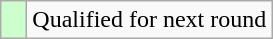<table class="wikitable">
<tr>
<td style="width:10px; background:#cfc"></td>
<td>Qualified for next round</td>
</tr>
</table>
